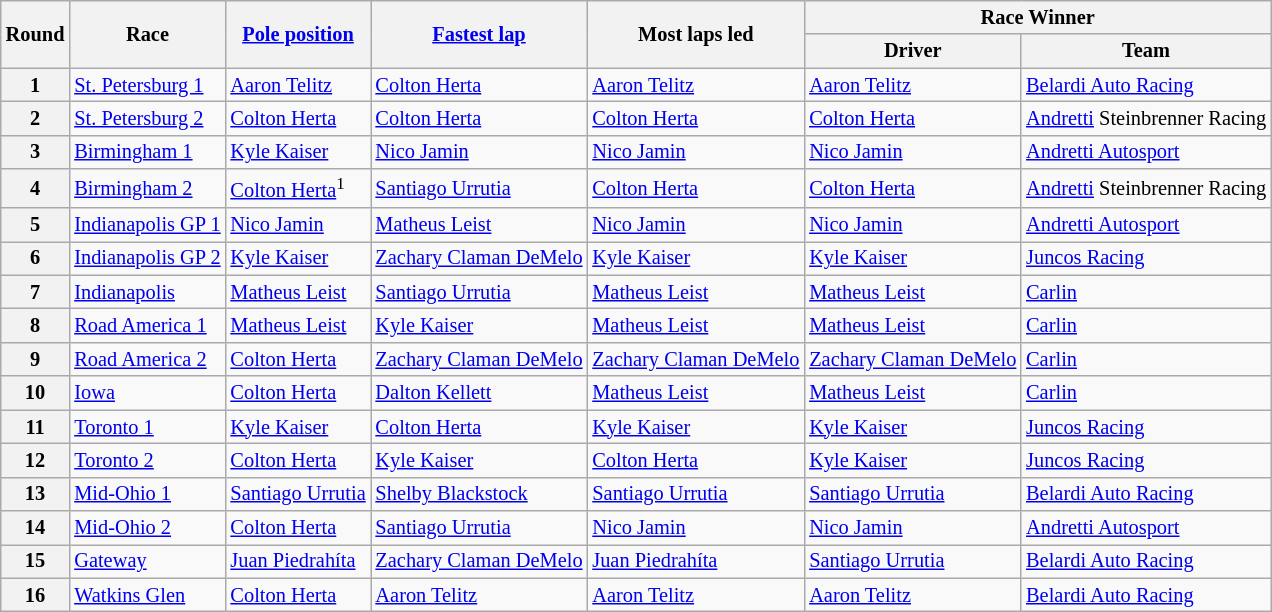<table class="wikitable" style="font-size: 85%">
<tr>
<th rowspan=2>Round</th>
<th rowspan=2>Race</th>
<th rowspan=2><a href='#'>Pole position</a></th>
<th rowspan=2><a href='#'>Fastest lap</a></th>
<th rowspan=2>Most laps led</th>
<th colspan=3>Race Winner</th>
</tr>
<tr>
<th>Driver</th>
<th>Team</th>
</tr>
<tr>
<th>1</th>
<td><a href='#'>St. Petersburg 1</a></td>
<td> <a href='#'>Aaron Telitz</a></td>
<td> <a href='#'>Colton Herta</a></td>
<td> <a href='#'>Aaron Telitz</a></td>
<td> <a href='#'>Aaron Telitz</a></td>
<td><a href='#'>Belardi Auto Racing</a></td>
</tr>
<tr>
<th>2</th>
<td><a href='#'>St. Petersburg 2</a></td>
<td> <a href='#'>Colton Herta</a></td>
<td> <a href='#'>Colton Herta</a></td>
<td> <a href='#'>Colton Herta</a></td>
<td> <a href='#'>Colton Herta</a></td>
<td><a href='#'>Andretti</a> Steinbrenner Racing</td>
</tr>
<tr>
<th>3</th>
<td><a href='#'>Birmingham 1</a></td>
<td> <a href='#'>Kyle Kaiser</a></td>
<td> <a href='#'>Nico Jamin</a></td>
<td> <a href='#'>Nico Jamin</a></td>
<td> <a href='#'>Nico Jamin</a></td>
<td><a href='#'>Andretti Autosport</a></td>
</tr>
<tr>
<th>4</th>
<td><a href='#'>Birmingham 2</a></td>
<td> <a href='#'>Colton Herta</a><sup>1</sup></td>
<td> <a href='#'>Santiago Urrutia</a></td>
<td> <a href='#'>Colton Herta</a></td>
<td> <a href='#'>Colton Herta</a></td>
<td><a href='#'>Andretti</a> Steinbrenner Racing</td>
</tr>
<tr>
<th>5</th>
<td><a href='#'>Indianapolis GP 1</a></td>
<td> <a href='#'>Nico Jamin</a></td>
<td> <a href='#'>Matheus Leist</a></td>
<td> <a href='#'>Nico Jamin</a></td>
<td> <a href='#'>Nico Jamin</a></td>
<td><a href='#'>Andretti Autosport</a></td>
</tr>
<tr>
<th>6</th>
<td><a href='#'>Indianapolis GP 2</a></td>
<td> <a href='#'>Kyle Kaiser</a></td>
<td> <a href='#'>Zachary Claman DeMelo</a></td>
<td> <a href='#'>Kyle Kaiser</a></td>
<td> <a href='#'>Kyle Kaiser</a></td>
<td><a href='#'>Juncos Racing</a></td>
</tr>
<tr>
<th>7</th>
<td><a href='#'>Indianapolis</a></td>
<td> <a href='#'>Matheus Leist</a></td>
<td> <a href='#'>Santiago Urrutia</a></td>
<td> <a href='#'>Matheus Leist</a></td>
<td> <a href='#'>Matheus Leist</a></td>
<td><a href='#'>Carlin</a></td>
</tr>
<tr>
<th>8</th>
<td><a href='#'>Road America 1</a></td>
<td> <a href='#'>Matheus Leist</a></td>
<td> <a href='#'>Kyle Kaiser</a></td>
<td> <a href='#'>Matheus Leist</a></td>
<td> <a href='#'>Matheus Leist</a></td>
<td><a href='#'>Carlin</a></td>
</tr>
<tr>
<th>9</th>
<td><a href='#'>Road America 2</a></td>
<td> <a href='#'>Colton Herta</a></td>
<td> <a href='#'>Zachary Claman DeMelo</a></td>
<td> <a href='#'>Zachary Claman DeMelo</a></td>
<td> <a href='#'>Zachary Claman DeMelo</a></td>
<td><a href='#'>Carlin</a></td>
</tr>
<tr>
<th>10</th>
<td><a href='#'>Iowa</a></td>
<td> <a href='#'>Colton Herta</a></td>
<td> <a href='#'>Dalton Kellett</a></td>
<td> <a href='#'>Matheus Leist</a></td>
<td> <a href='#'>Matheus Leist</a></td>
<td><a href='#'>Carlin</a></td>
</tr>
<tr>
<th>11</th>
<td><a href='#'>Toronto 1</a></td>
<td> <a href='#'>Kyle Kaiser</a></td>
<td> <a href='#'>Colton Herta</a></td>
<td> <a href='#'>Kyle Kaiser</a></td>
<td> <a href='#'>Kyle Kaiser</a></td>
<td><a href='#'>Juncos Racing</a></td>
</tr>
<tr>
<th>12</th>
<td><a href='#'>Toronto 2</a></td>
<td> <a href='#'>Colton Herta</a></td>
<td> <a href='#'>Kyle Kaiser</a></td>
<td> <a href='#'>Colton Herta</a></td>
<td> <a href='#'>Kyle Kaiser</a></td>
<td><a href='#'>Juncos Racing</a></td>
</tr>
<tr>
<th>13</th>
<td><a href='#'>Mid-Ohio 1</a></td>
<td> <a href='#'>Santiago Urrutia</a></td>
<td> <a href='#'>Shelby Blackstock</a></td>
<td> <a href='#'>Santiago Urrutia</a></td>
<td> <a href='#'>Santiago Urrutia</a></td>
<td><a href='#'>Belardi Auto Racing</a></td>
</tr>
<tr>
<th>14</th>
<td><a href='#'>Mid-Ohio 2</a></td>
<td> <a href='#'>Colton Herta</a></td>
<td> <a href='#'>Santiago Urrutia</a></td>
<td> <a href='#'>Nico Jamin</a></td>
<td> <a href='#'>Nico Jamin</a></td>
<td><a href='#'>Andretti Autosport</a></td>
</tr>
<tr>
<th>15</th>
<td><a href='#'>Gateway</a></td>
<td> <a href='#'>Juan Piedrahíta</a></td>
<td> <a href='#'>Zachary Claman DeMelo</a></td>
<td> <a href='#'>Juan Piedrahíta</a></td>
<td> <a href='#'>Santiago Urrutia</a></td>
<td><a href='#'>Belardi Auto Racing</a></td>
</tr>
<tr>
<th>16</th>
<td><a href='#'>Watkins Glen</a></td>
<td> <a href='#'>Colton Herta</a></td>
<td> <a href='#'>Aaron Telitz</a></td>
<td> <a href='#'>Aaron Telitz</a></td>
<td> <a href='#'>Aaron Telitz</a></td>
<td><a href='#'>Belardi Auto Racing</a></td>
</tr>
</table>
